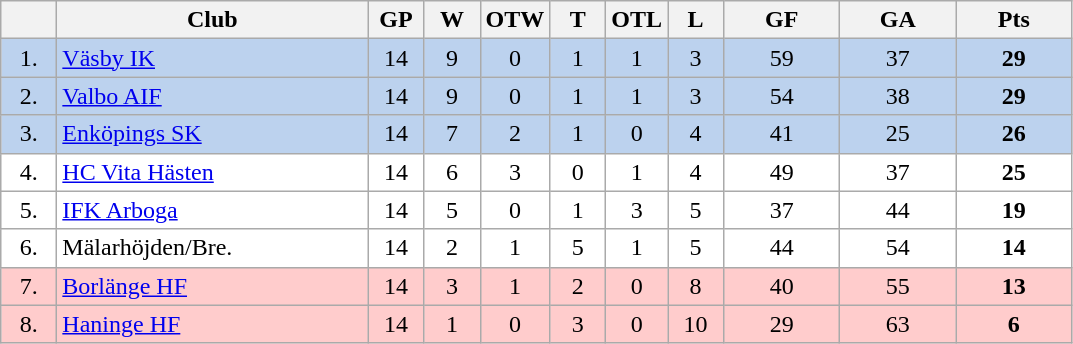<table class="wikitable">
<tr>
<th width="30"></th>
<th width="200">Club</th>
<th width="30">GP</th>
<th width="30">W</th>
<th width="30">OTW</th>
<th width="30">T</th>
<th width="30">OTL</th>
<th width="30">L</th>
<th width="70">GF</th>
<th width="70">GA</th>
<th width="70">Pts</th>
</tr>
<tr bgcolor="#BCD2EE" align="center">
<td>1.</td>
<td align="left"><a href='#'>Väsby IK</a></td>
<td>14</td>
<td>9</td>
<td>0</td>
<td>1</td>
<td>1</td>
<td>3</td>
<td>59</td>
<td>37</td>
<td><strong>29</strong></td>
</tr>
<tr bgcolor="#BCD2EE" align="center">
<td>2.</td>
<td align="left"><a href='#'>Valbo AIF</a></td>
<td>14</td>
<td>9</td>
<td>0</td>
<td>1</td>
<td>1</td>
<td>3</td>
<td>54</td>
<td>38</td>
<td><strong>29</strong></td>
</tr>
<tr bgcolor="#BCD2EE" align="center">
<td>3.</td>
<td align="left"><a href='#'>Enköpings SK</a></td>
<td>14</td>
<td>7</td>
<td>2</td>
<td>1</td>
<td>0</td>
<td>4</td>
<td>41</td>
<td>25</td>
<td><strong>26</strong></td>
</tr>
<tr bgcolor="#FFFFFF" align="center">
<td>4.</td>
<td align="left"><a href='#'>HC Vita Hästen</a></td>
<td>14</td>
<td>6</td>
<td>3</td>
<td>0</td>
<td>1</td>
<td>4</td>
<td>49</td>
<td>37</td>
<td><strong>25</strong></td>
</tr>
<tr bgcolor="#FFFFFF" align="center">
<td>5.</td>
<td align="left"><a href='#'>IFK Arboga</a></td>
<td>14</td>
<td>5</td>
<td>0</td>
<td>1</td>
<td>3</td>
<td>5</td>
<td>37</td>
<td>44</td>
<td><strong>19</strong></td>
</tr>
<tr bgcolor="#FFFFFF" align="center">
<td>6.</td>
<td align="left">Mälarhöjden/Bre.</td>
<td>14</td>
<td>2</td>
<td>1</td>
<td>5</td>
<td>1</td>
<td>5</td>
<td>44</td>
<td>54</td>
<td><strong>14</strong></td>
</tr>
<tr bgcolor="#FFCCCC" align="center">
<td>7.</td>
<td align="left"><a href='#'>Borlänge HF</a></td>
<td>14</td>
<td>3</td>
<td>1</td>
<td>2</td>
<td>0</td>
<td>8</td>
<td>40</td>
<td>55</td>
<td><strong>13</strong></td>
</tr>
<tr bgcolor="#FFCCCC" align="center">
<td>8.</td>
<td align="left"><a href='#'>Haninge HF</a></td>
<td>14</td>
<td>1</td>
<td>0</td>
<td>3</td>
<td>0</td>
<td>10</td>
<td>29</td>
<td>63</td>
<td><strong>6</strong></td>
</tr>
</table>
